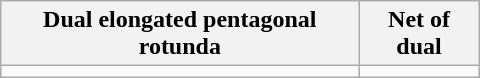<table class=wikitable width=320>
<tr valign=top>
<th>Dual elongated pentagonal rotunda</th>
<th>Net of dual</th>
</tr>
<tr valign=top>
<td></td>
<td></td>
</tr>
</table>
